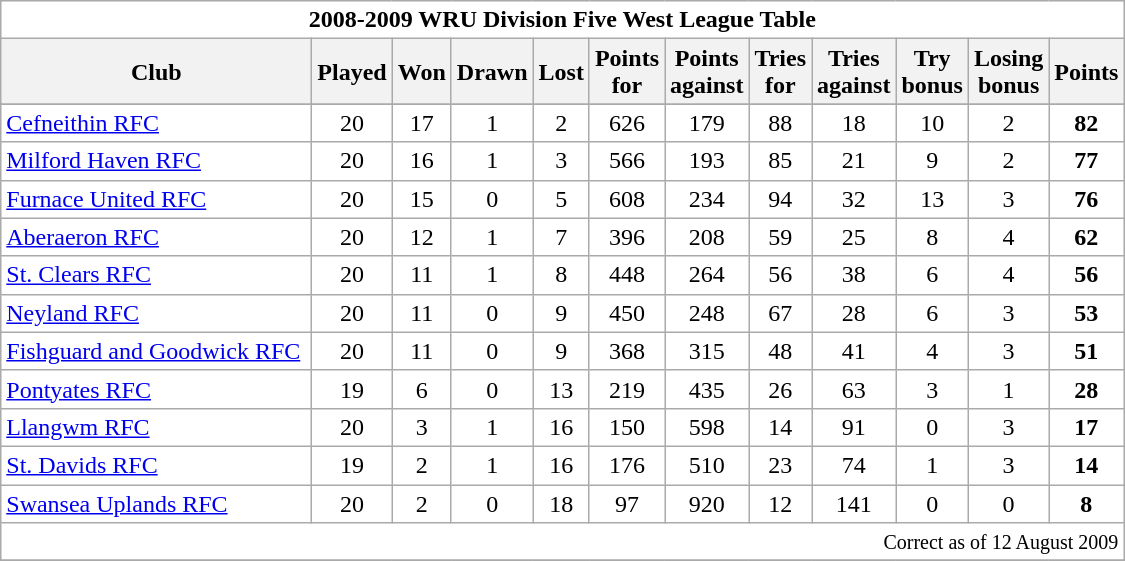<table class="wikitable" style="float:left; margin-right:15px; text-align: center;">
<tr>
<td colspan="12" bgcolor="#FFFFFF" cellpadding="0" cellspacing="0"><strong>2008-2009 WRU Division Five West League Table</strong></td>
</tr>
<tr>
<th bgcolor="#efefef" width="200">Club</th>
<th bgcolor="#efefef" width="20">Played</th>
<th bgcolor="#efefef" width="20">Won</th>
<th bgcolor="#efefef" width="20">Drawn</th>
<th bgcolor="#efefef" width="20">Lost</th>
<th bgcolor="#efefef" width="20">Points for</th>
<th bgcolor="#efefef" width="20">Points against</th>
<th bgcolor="#efefef" width="20">Tries for</th>
<th bgcolor="#efefef" width="20">Tries against</th>
<th bgcolor="#efefef" width="20">Try bonus</th>
<th bgcolor="#efefef" width="20">Losing bonus</th>
<th bgcolor="#efefef" width="20">Points</th>
</tr>
<tr bgcolor=#ffffff align=center>
</tr>
<tr bgcolor=#ffffff align=center>
<td align=left><a href='#'>Cefneithin RFC</a></td>
<td>20</td>
<td>17</td>
<td>1</td>
<td>2</td>
<td>626</td>
<td>179</td>
<td>88</td>
<td>18</td>
<td>10</td>
<td>2</td>
<td><strong>82</strong></td>
</tr>
<tr bgcolor=#ffffff align=center>
<td align=left><a href='#'>Milford Haven RFC</a></td>
<td>20</td>
<td>16</td>
<td>1</td>
<td>3</td>
<td>566</td>
<td>193</td>
<td>85</td>
<td>21</td>
<td>9</td>
<td>2</td>
<td><strong>77</strong></td>
</tr>
<tr bgcolor=#ffffff align=center>
<td align=left><a href='#'>Furnace United RFC</a></td>
<td>20</td>
<td>15</td>
<td>0</td>
<td>5</td>
<td>608</td>
<td>234</td>
<td>94</td>
<td>32</td>
<td>13</td>
<td>3</td>
<td><strong>76</strong></td>
</tr>
<tr bgcolor=#ffffff align=center>
<td align=left><a href='#'>Aberaeron RFC</a></td>
<td>20</td>
<td>12</td>
<td>1</td>
<td>7</td>
<td>396</td>
<td>208</td>
<td>59</td>
<td>25</td>
<td>8</td>
<td>4</td>
<td><strong>62</strong></td>
</tr>
<tr bgcolor=#ffffff align=center>
<td align=left><a href='#'>St. Clears RFC</a></td>
<td>20</td>
<td>11</td>
<td>1</td>
<td>8</td>
<td>448</td>
<td>264</td>
<td>56</td>
<td>38</td>
<td>6</td>
<td>4</td>
<td><strong>56</strong></td>
</tr>
<tr bgcolor=#ffffff align=center>
<td align=left><a href='#'>Neyland RFC</a></td>
<td>20</td>
<td>11</td>
<td>0</td>
<td>9</td>
<td>450</td>
<td>248</td>
<td>67</td>
<td>28</td>
<td>6</td>
<td>3</td>
<td><strong>53</strong></td>
</tr>
<tr bgcolor=#ffffff align=center>
<td align=left><a href='#'>Fishguard and Goodwick RFC</a></td>
<td>20</td>
<td>11</td>
<td>0</td>
<td>9</td>
<td>368</td>
<td>315</td>
<td>48</td>
<td>41</td>
<td>4</td>
<td>3</td>
<td><strong>51</strong></td>
</tr>
<tr bgcolor=#ffffff align=center>
<td align=left><a href='#'>Pontyates RFC</a></td>
<td>19</td>
<td>6</td>
<td>0</td>
<td>13</td>
<td>219</td>
<td>435</td>
<td>26</td>
<td>63</td>
<td>3</td>
<td>1</td>
<td><strong>28</strong></td>
</tr>
<tr bgcolor=#ffffff align=center>
<td align=left><a href='#'>Llangwm RFC</a></td>
<td>20</td>
<td>3</td>
<td>1</td>
<td>16</td>
<td>150</td>
<td>598</td>
<td>14</td>
<td>91</td>
<td>0</td>
<td>3</td>
<td><strong>17</strong></td>
</tr>
<tr bgcolor=#ffffff align=center>
<td align=left><a href='#'>St. Davids RFC</a></td>
<td>19</td>
<td>2</td>
<td>1</td>
<td>16</td>
<td>176</td>
<td>510</td>
<td>23</td>
<td>74</td>
<td>1</td>
<td>3</td>
<td><strong>14</strong></td>
</tr>
<tr bgcolor=#ffffff align=center>
<td align=left><a href='#'>Swansea Uplands RFC</a></td>
<td>20</td>
<td>2</td>
<td>0</td>
<td>18</td>
<td>97</td>
<td>920</td>
<td>12</td>
<td>141</td>
<td>0</td>
<td>0</td>
<td><strong>8</strong></td>
</tr>
<tr>
<td colspan="12" align="right" bgcolor="#FFFFFF" cellpadding="0" cellspacing="0"><small>Correct as of 12 August 2009</small></td>
</tr>
<tr>
</tr>
</table>
